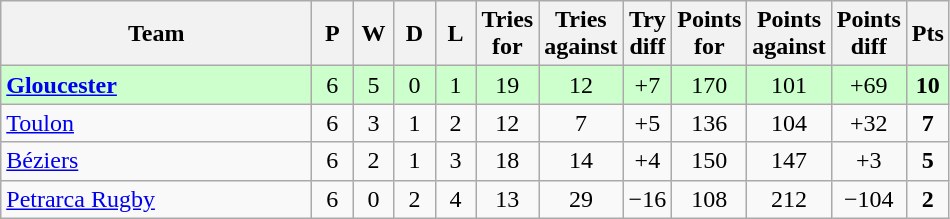<table class="wikitable" style="text-align: center;">
<tr>
<th width="200">Team</th>
<th width="20">P</th>
<th width="20">W</th>
<th width="20">D</th>
<th width="20">L</th>
<th width="20">Tries for</th>
<th width="20">Tries against</th>
<th width="20">Try diff</th>
<th width="20">Points for</th>
<th width="20">Points against</th>
<th width="25">Points diff</th>
<th width="20">Pts</th>
</tr>
<tr bgcolor="#ccffcc">
<td align="left"> <strong><a href='#'>Gloucester</a></strong></td>
<td>6</td>
<td>5</td>
<td>0</td>
<td>1</td>
<td>19</td>
<td>12</td>
<td>+7</td>
<td>170</td>
<td>101</td>
<td>+69</td>
<td><strong>10</strong></td>
</tr>
<tr>
<td align="left"> <a href='#'>Toulon</a></td>
<td>6</td>
<td>3</td>
<td>1</td>
<td>2</td>
<td>12</td>
<td>7</td>
<td>+5</td>
<td>136</td>
<td>104</td>
<td>+32</td>
<td><strong>7</strong></td>
</tr>
<tr>
<td align="left"> <a href='#'>Béziers</a></td>
<td>6</td>
<td>2</td>
<td>1</td>
<td>3</td>
<td>18</td>
<td>14</td>
<td>+4</td>
<td>150</td>
<td>147</td>
<td>+3</td>
<td><strong>5</strong></td>
</tr>
<tr>
<td align="left"> <a href='#'>Petrarca Rugby</a></td>
<td>6</td>
<td>0</td>
<td>2</td>
<td>4</td>
<td>13</td>
<td>29</td>
<td>−16</td>
<td>108</td>
<td>212</td>
<td>−104</td>
<td><strong>2</strong></td>
</tr>
</table>
